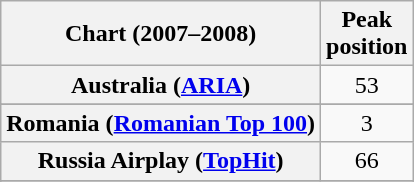<table class="wikitable sortable plainrowheaders" style="text-align:center">
<tr>
<th scope="col">Chart (2007–2008)</th>
<th scope="col">Peak<br>position</th>
</tr>
<tr>
<th scope="row">Australia (<a href='#'>ARIA</a>)</th>
<td>53</td>
</tr>
<tr>
</tr>
<tr>
</tr>
<tr>
</tr>
<tr>
</tr>
<tr>
</tr>
<tr>
</tr>
<tr>
</tr>
<tr>
</tr>
<tr>
</tr>
<tr>
</tr>
<tr>
</tr>
<tr>
</tr>
<tr>
</tr>
<tr>
</tr>
<tr>
</tr>
<tr>
</tr>
<tr>
</tr>
<tr>
</tr>
<tr>
<th scope="row">Romania (<a href='#'>Romanian Top 100</a>)</th>
<td>3</td>
</tr>
<tr>
<th scope="row">Russia Airplay (<a href='#'>TopHit</a>)</th>
<td>66</td>
</tr>
<tr>
</tr>
<tr>
</tr>
<tr>
</tr>
<tr>
</tr>
<tr>
</tr>
<tr>
</tr>
</table>
